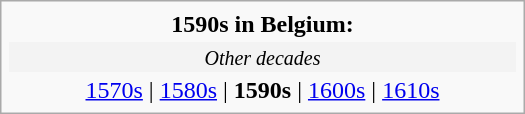<table class="infobox" width=350>
<tr>
<td align="center"> <strong>1590s in Belgium:</strong> </td>
</tr>
<tr style="background-color:#f3f3f3">
<td align="center"><small><em>Other decades</em></small></td>
</tr>
<tr>
<td align="center"><a href='#'>1570s</a> | <a href='#'>1580s</a> | <strong>1590s</strong> | <a href='#'>1600s</a> | <a href='#'>1610s</a></td>
</tr>
</table>
